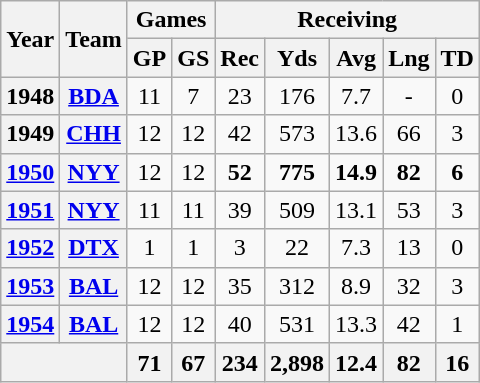<table class="wikitable" style="text-align:center">
<tr>
<th rowspan="2">Year</th>
<th rowspan="2">Team</th>
<th colspan="2">Games</th>
<th colspan="5">Receiving</th>
</tr>
<tr>
<th>GP</th>
<th>GS</th>
<th>Rec</th>
<th>Yds</th>
<th>Avg</th>
<th>Lng</th>
<th>TD</th>
</tr>
<tr>
<th>1948</th>
<th><a href='#'>BDA</a></th>
<td>11</td>
<td>7</td>
<td>23</td>
<td>176</td>
<td>7.7</td>
<td>-</td>
<td>0</td>
</tr>
<tr>
<th>1949</th>
<th><a href='#'>CHH</a></th>
<td>12</td>
<td>12</td>
<td>42</td>
<td>573</td>
<td>13.6</td>
<td>66</td>
<td>3</td>
</tr>
<tr>
<th><a href='#'>1950</a></th>
<th><a href='#'>NYY</a></th>
<td>12</td>
<td>12</td>
<td><strong>52</strong></td>
<td><strong>775</strong></td>
<td><strong>14.9</strong></td>
<td><strong>82</strong></td>
<td><strong>6</strong></td>
</tr>
<tr>
<th><a href='#'>1951</a></th>
<th><a href='#'>NYY</a></th>
<td>11</td>
<td>11</td>
<td>39</td>
<td>509</td>
<td>13.1</td>
<td>53</td>
<td>3</td>
</tr>
<tr>
<th><a href='#'>1952</a></th>
<th><a href='#'>DTX</a></th>
<td>1</td>
<td>1</td>
<td>3</td>
<td>22</td>
<td>7.3</td>
<td>13</td>
<td>0</td>
</tr>
<tr>
<th><a href='#'>1953</a></th>
<th><a href='#'>BAL</a></th>
<td>12</td>
<td>12</td>
<td>35</td>
<td>312</td>
<td>8.9</td>
<td>32</td>
<td>3</td>
</tr>
<tr>
<th><a href='#'>1954</a></th>
<th><a href='#'>BAL</a></th>
<td>12</td>
<td>12</td>
<td>40</td>
<td>531</td>
<td>13.3</td>
<td>42</td>
<td>1</td>
</tr>
<tr>
<th colspan="2"></th>
<th>71</th>
<th>67</th>
<th>234</th>
<th>2,898</th>
<th>12.4</th>
<th>82</th>
<th>16</th>
</tr>
</table>
